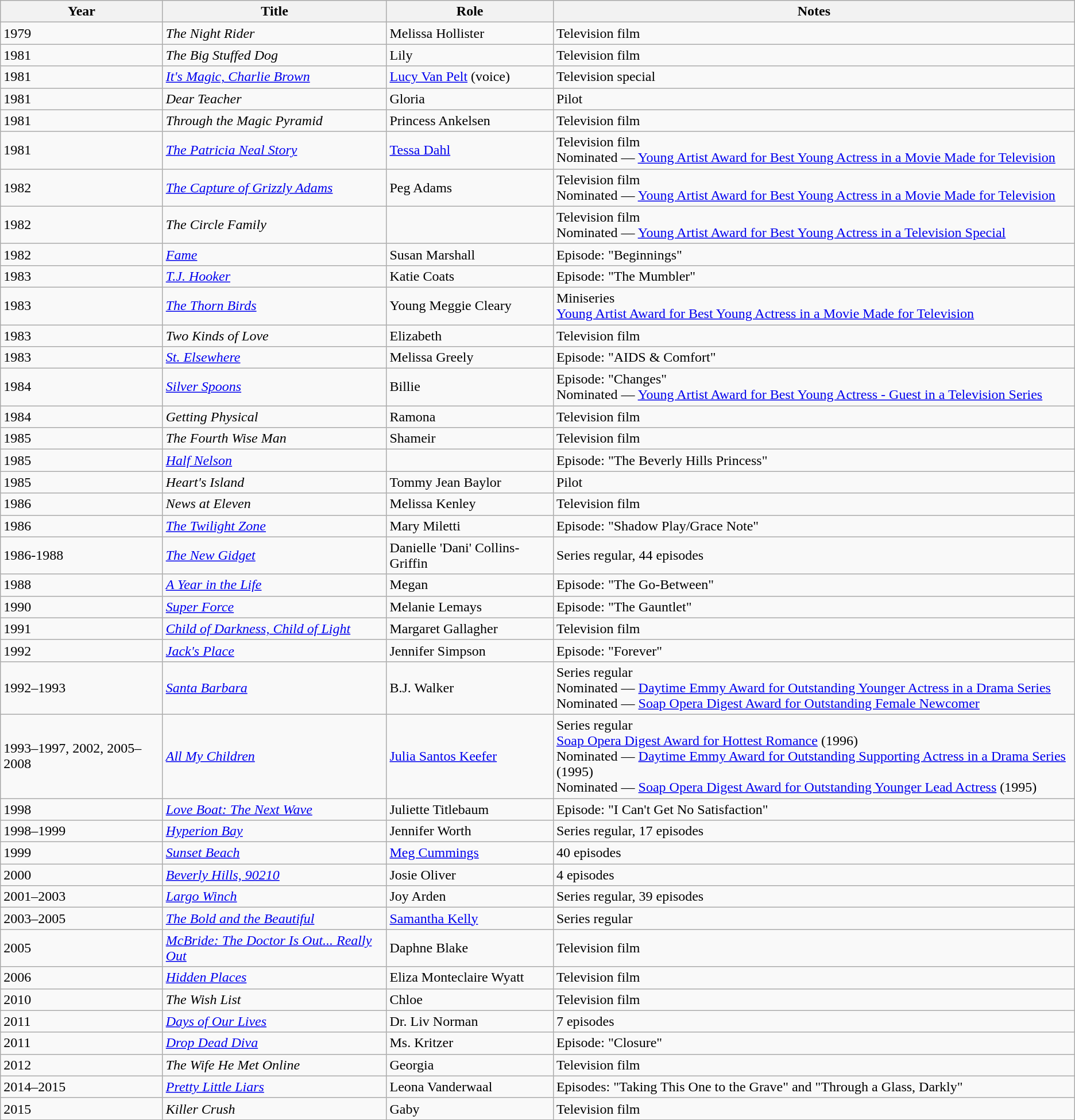<table class="wikitable sortable">
<tr>
<th>Year</th>
<th>Title</th>
<th>Role</th>
<th>Notes</th>
</tr>
<tr>
<td>1979</td>
<td><em>The Night Rider</em></td>
<td>Melissa Hollister</td>
<td>Television film</td>
</tr>
<tr>
<td>1981</td>
<td><em>The Big Stuffed Dog</em></td>
<td>Lily</td>
<td>Television film</td>
</tr>
<tr>
<td>1981</td>
<td><em><a href='#'>It's Magic, Charlie Brown</a></em></td>
<td><a href='#'>Lucy Van Pelt</a> (voice)</td>
<td>Television special</td>
</tr>
<tr>
<td>1981</td>
<td><em>Dear Teacher</em></td>
<td>Gloria</td>
<td>Pilot</td>
</tr>
<tr>
<td>1981</td>
<td><em>Through the Magic Pyramid</em></td>
<td>Princess Ankelsen</td>
<td>Television film</td>
</tr>
<tr>
<td>1981</td>
<td><em><a href='#'>The Patricia Neal Story</a></em></td>
<td><a href='#'>Tessa Dahl</a></td>
<td>Television film<br>Nominated — <a href='#'>Young Artist Award for Best Young Actress in a Movie Made for Television</a></td>
</tr>
<tr>
<td>1982</td>
<td><em><a href='#'>The Capture of Grizzly Adams</a></em></td>
<td>Peg Adams</td>
<td>Television film<br>Nominated — <a href='#'>Young Artist Award for Best Young Actress in a Movie Made for Television</a></td>
</tr>
<tr>
<td>1982</td>
<td><em>The Circle Family</em></td>
<td></td>
<td>Television film<br>Nominated — <a href='#'>Young Artist Award for Best Young Actress in a Television Special</a></td>
</tr>
<tr>
<td>1982</td>
<td><em><a href='#'>Fame</a></em></td>
<td>Susan Marshall</td>
<td>Episode: "Beginnings"</td>
</tr>
<tr>
<td>1983</td>
<td><em><a href='#'>T.J. Hooker</a></em></td>
<td>Katie Coats</td>
<td>Episode: "The Mumbler"</td>
</tr>
<tr>
<td>1983</td>
<td><em><a href='#'>The Thorn Birds</a></em></td>
<td>Young Meggie Cleary</td>
<td>Miniseries<br><a href='#'>Young Artist Award for Best Young Actress in a Movie Made for Television</a></td>
</tr>
<tr>
<td>1983</td>
<td><em>Two Kinds of Love</em></td>
<td>Elizabeth</td>
<td>Television film</td>
</tr>
<tr>
<td>1983</td>
<td><em><a href='#'>St. Elsewhere</a></em></td>
<td>Melissa Greely</td>
<td>Episode: "AIDS & Comfort"</td>
</tr>
<tr>
<td>1984</td>
<td><em><a href='#'>Silver Spoons</a></em></td>
<td>Billie</td>
<td>Episode: "Changes"<br>Nominated — <a href='#'>Young Artist Award for Best Young Actress - Guest in a Television Series</a></td>
</tr>
<tr>
<td>1984</td>
<td><em>Getting Physical</em></td>
<td>Ramona</td>
<td>Television film</td>
</tr>
<tr>
<td>1985</td>
<td><em>The Fourth Wise Man</em></td>
<td>Shameir</td>
<td>Television film</td>
</tr>
<tr>
<td>1985</td>
<td><em><a href='#'>Half Nelson</a></em></td>
<td></td>
<td>Episode: "The Beverly Hills Princess"</td>
</tr>
<tr>
<td>1985</td>
<td><em>Heart's Island</em></td>
<td>Tommy Jean Baylor</td>
<td>Pilot</td>
</tr>
<tr>
<td>1986</td>
<td><em>News at Eleven</em></td>
<td>Melissa Kenley</td>
<td>Television film</td>
</tr>
<tr>
<td>1986</td>
<td><em><a href='#'>The Twilight Zone</a></em></td>
<td>Mary Miletti</td>
<td>Episode: "Shadow Play/Grace Note"</td>
</tr>
<tr>
<td>1986-1988</td>
<td><em><a href='#'>The New Gidget</a></em></td>
<td>Danielle 'Dani' Collins-Griffin</td>
<td>Series regular, 44 episodes</td>
</tr>
<tr>
<td>1988</td>
<td><em><a href='#'>A Year in the Life</a></em></td>
<td>Megan</td>
<td>Episode: "The Go-Between"</td>
</tr>
<tr>
<td>1990</td>
<td><em><a href='#'>Super Force</a></em></td>
<td>Melanie Lemays</td>
<td>Episode: "The Gauntlet"</td>
</tr>
<tr>
<td>1991</td>
<td><em><a href='#'>Child of Darkness, Child of Light</a></em></td>
<td>Margaret Gallagher</td>
<td>Television film</td>
</tr>
<tr>
<td>1992</td>
<td><em><a href='#'>Jack's Place</a></em></td>
<td>Jennifer Simpson</td>
<td>Episode: "Forever"</td>
</tr>
<tr>
<td>1992–1993</td>
<td><em><a href='#'>Santa Barbara</a></em></td>
<td>B.J. Walker</td>
<td>Series regular<br>Nominated — <a href='#'>Daytime Emmy Award for Outstanding Younger Actress in a Drama Series</a><br>Nominated — <a href='#'>Soap Opera Digest Award for Outstanding Female Newcomer</a></td>
</tr>
<tr>
<td>1993–1997, 2002, 2005–2008</td>
<td><em><a href='#'>All My Children</a></em></td>
<td><a href='#'>Julia Santos Keefer</a></td>
<td>Series regular<br><a href='#'>Soap Opera Digest Award for Hottest Romance</a> (1996)<br>Nominated — <a href='#'>Daytime Emmy Award for Outstanding Supporting Actress in a Drama Series</a> (1995)<br>Nominated — <a href='#'>Soap Opera Digest Award for Outstanding Younger Lead Actress</a> (1995)</td>
</tr>
<tr>
<td>1998</td>
<td><em><a href='#'>Love Boat: The Next Wave</a></em></td>
<td>Juliette Titlebaum</td>
<td>Episode: "I Can't Get No Satisfaction"</td>
</tr>
<tr>
<td>1998–1999</td>
<td><em><a href='#'>Hyperion Bay</a></em></td>
<td>Jennifer Worth</td>
<td>Series regular, 17 episodes</td>
</tr>
<tr>
<td>1999</td>
<td><em><a href='#'>Sunset Beach</a></em></td>
<td><a href='#'>Meg Cummings</a></td>
<td>40 episodes</td>
</tr>
<tr>
<td>2000</td>
<td><em><a href='#'>Beverly Hills, 90210</a></em></td>
<td>Josie Oliver</td>
<td>4 episodes</td>
</tr>
<tr>
<td>2001–2003</td>
<td><em><a href='#'>Largo Winch</a></em></td>
<td>Joy Arden</td>
<td>Series regular, 39 episodes</td>
</tr>
<tr>
<td>2003–2005</td>
<td><em><a href='#'>The Bold and the Beautiful</a></em></td>
<td><a href='#'>Samantha Kelly</a></td>
<td>Series regular</td>
</tr>
<tr>
<td>2005</td>
<td><em><a href='#'>McBride: The Doctor Is Out... Really Out</a></em></td>
<td>Daphne Blake</td>
<td>Television film</td>
</tr>
<tr>
<td>2006</td>
<td><em><a href='#'>Hidden Places</a></em></td>
<td>Eliza Monteclaire Wyatt</td>
<td>Television film</td>
</tr>
<tr>
<td>2010</td>
<td><em>The Wish List</em></td>
<td>Chloe</td>
<td>Television film</td>
</tr>
<tr>
<td>2011</td>
<td><em><a href='#'>Days of Our Lives</a></em></td>
<td>Dr. Liv Norman</td>
<td>7 episodes</td>
</tr>
<tr>
<td>2011</td>
<td><em><a href='#'>Drop Dead Diva</a></em></td>
<td>Ms. Kritzer</td>
<td>Episode: "Closure"</td>
</tr>
<tr>
<td>2012</td>
<td><em>The Wife He Met Online</em></td>
<td>Georgia</td>
<td>Television film</td>
</tr>
<tr>
<td>2014–2015</td>
<td><em><a href='#'>Pretty Little Liars</a></em></td>
<td>Leona Vanderwaal</td>
<td>Episodes: "Taking This One to the Grave" and "Through a Glass, Darkly"</td>
</tr>
<tr>
<td>2015</td>
<td><em>Killer Crush</em></td>
<td>Gaby</td>
<td>Television film</td>
</tr>
</table>
